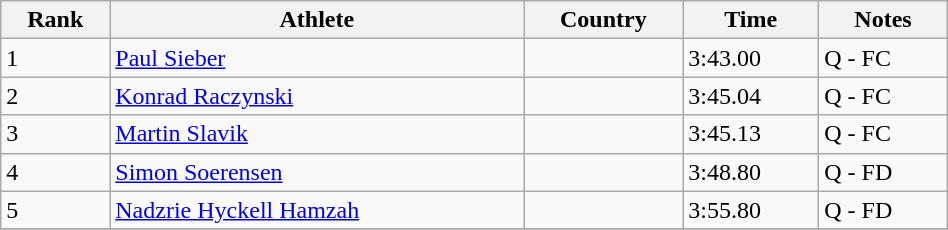<table class="wikitable" width=50%>
<tr>
<th>Rank</th>
<th>Athlete</th>
<th>Country</th>
<th>Time</th>
<th>Notes</th>
</tr>
<tr>
<td>1</td>
<td><a href='#'>Paul Sieber</a></td>
<td></td>
<td>3:43.00</td>
<td>Q - FC</td>
</tr>
<tr>
<td>2</td>
<td><a href='#'>Konrad Raczynski</a></td>
<td></td>
<td>3:45.04</td>
<td>Q - FC</td>
</tr>
<tr>
<td>3</td>
<td><a href='#'>Martin Slavik</a></td>
<td></td>
<td>3:45.13</td>
<td>Q - FC</td>
</tr>
<tr>
<td>4</td>
<td><a href='#'>Simon Soerensen</a></td>
<td></td>
<td>3:48.80</td>
<td>Q - FD</td>
</tr>
<tr>
<td>5</td>
<td><a href='#'>Nadzrie Hyckell Hamzah</a></td>
<td></td>
<td>3:55.80</td>
<td>Q - FD</td>
</tr>
<tr>
</tr>
</table>
